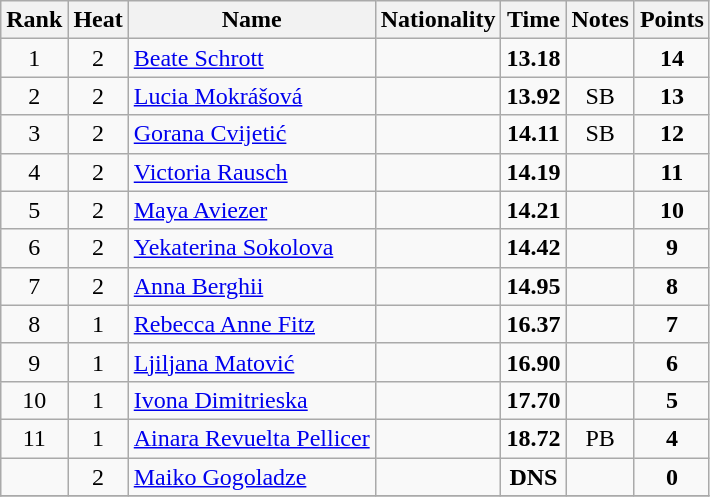<table class="wikitable sortable" style="text-align:center">
<tr>
<th>Rank</th>
<th>Heat</th>
<th>Name</th>
<th>Nationality</th>
<th>Time</th>
<th>Notes</th>
<th>Points</th>
</tr>
<tr>
<td>1</td>
<td>2</td>
<td align=left><a href='#'>Beate Schrott</a></td>
<td align=left></td>
<td><strong>13.18</strong></td>
<td></td>
<td><strong>14</strong></td>
</tr>
<tr>
<td>2</td>
<td>2</td>
<td align=left><a href='#'>Lucia Mokrášová</a></td>
<td align=left></td>
<td><strong>13.92</strong></td>
<td>SB</td>
<td><strong>13</strong></td>
</tr>
<tr>
<td>3</td>
<td>2</td>
<td align=left><a href='#'>Gorana Cvijetić</a></td>
<td align=left></td>
<td><strong>14.11</strong></td>
<td>SB</td>
<td><strong>12</strong></td>
</tr>
<tr>
<td>4</td>
<td>2</td>
<td align=left><a href='#'>Victoria Rausch</a></td>
<td align=left></td>
<td><strong>14.19</strong></td>
<td></td>
<td><strong>11</strong></td>
</tr>
<tr>
<td>5</td>
<td>2</td>
<td align=left><a href='#'>Maya Aviezer</a></td>
<td align=left></td>
<td><strong>14.21</strong></td>
<td></td>
<td><strong>10</strong></td>
</tr>
<tr>
<td>6</td>
<td>2</td>
<td align=left><a href='#'>Yekaterina Sokolova</a></td>
<td align=left></td>
<td><strong>14.42</strong></td>
<td></td>
<td><strong>9</strong></td>
</tr>
<tr>
<td>7</td>
<td>2</td>
<td align=left><a href='#'>Anna Berghii</a></td>
<td align=left></td>
<td><strong>14.95</strong></td>
<td></td>
<td><strong>8</strong></td>
</tr>
<tr>
<td>8</td>
<td>1</td>
<td align=left><a href='#'>Rebecca Anne Fitz</a></td>
<td align=left></td>
<td><strong>16.37</strong></td>
<td></td>
<td><strong>7</strong></td>
</tr>
<tr>
<td>9</td>
<td>1</td>
<td align=left><a href='#'>Ljiljana Matović</a></td>
<td align=left></td>
<td><strong>16.90</strong></td>
<td></td>
<td><strong>6</strong></td>
</tr>
<tr>
<td>10</td>
<td>1</td>
<td align=left><a href='#'>Ivona Dimitrieska</a></td>
<td align=left></td>
<td><strong>17.70</strong></td>
<td></td>
<td><strong>5</strong></td>
</tr>
<tr>
<td>11</td>
<td>1</td>
<td align=left><a href='#'>Ainara Revuelta Pellicer</a></td>
<td align=left></td>
<td><strong>18.72 </strong></td>
<td>PB</td>
<td><strong>4</strong></td>
</tr>
<tr>
<td></td>
<td>2</td>
<td align=left><a href='#'>Maiko Gogoladze</a></td>
<td align=left></td>
<td><strong>DNS </strong></td>
<td></td>
<td><strong>0</strong></td>
</tr>
<tr>
</tr>
</table>
